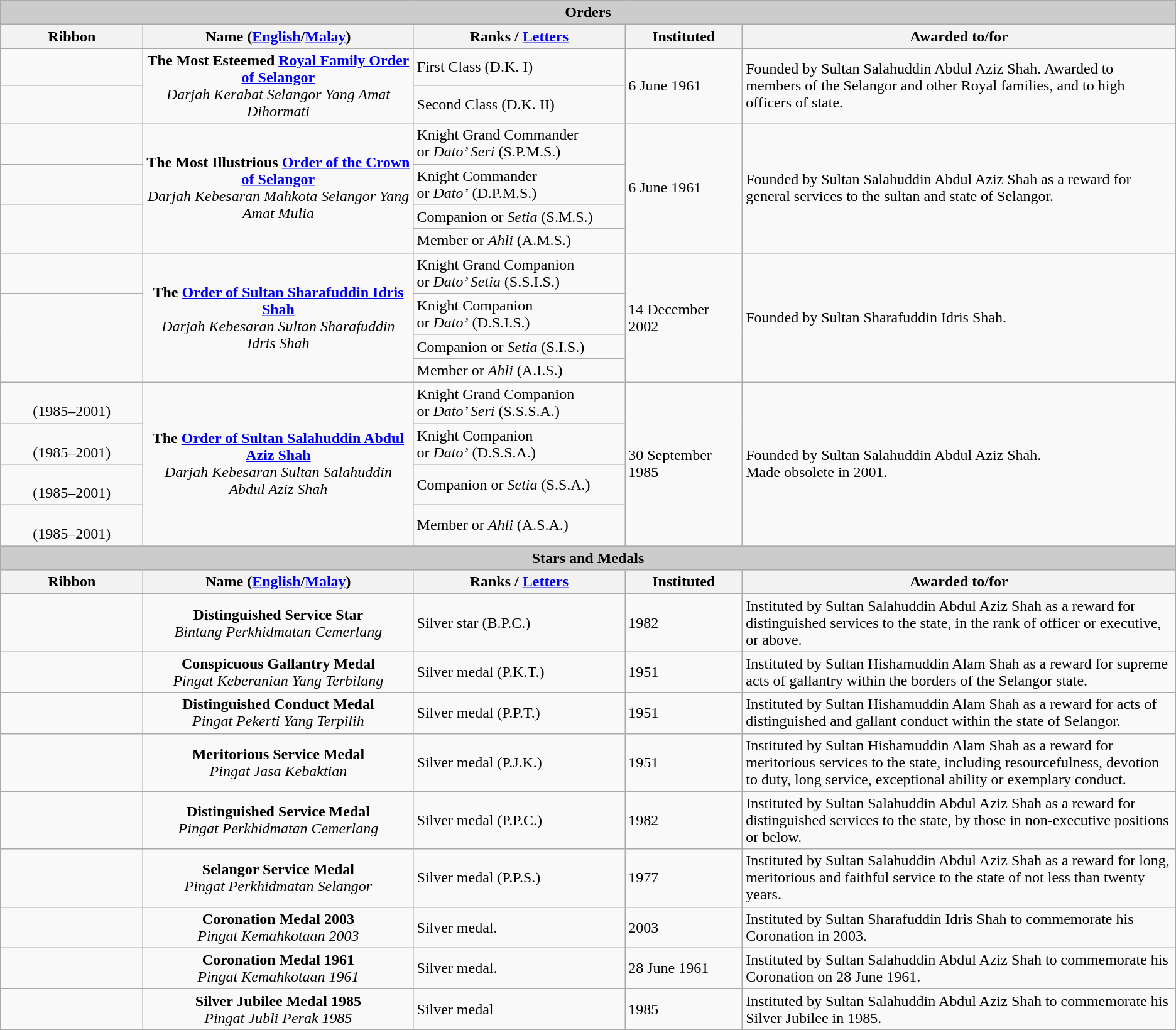<table class="wikitable">
<tr>
<th colspan=5 style="background-color:#cccccc">Orders</th>
</tr>
<tr>
<th width="144px">Ribbon</th>
<th width="23%">Name (<a href='#'>English</a>/<a href='#'>Malay</a>)</th>
<th width="18%">Ranks / <a href='#'>Letters</a></th>
<th width="10%">Instituted</th>
<th>Awarded to/for</th>
</tr>
<tr>
<td align=center></td>
<td rowspan=2 align=center><strong>The Most Esteemed <a href='#'>Royal Family Order of Selangor</a></strong> <br> <em>Darjah Kerabat Selangor Yang Amat Dihormati</em></td>
<td>First Class (D.K. I)</td>
<td rowspan=2>6 June 1961</td>
<td rowspan=2>Founded by Sultan Salahuddin Abdul Aziz Shah. Awarded to members of the Selangor and other Royal families, and to high officers of state.</td>
</tr>
<tr>
<td align=center></td>
<td>Second Class (D.K. II)</td>
</tr>
<tr>
<td align=center></td>
<td rowspan=4 align=center><strong>The Most Illustrious <a href='#'>Order of the Crown of Selangor</a></strong> <br> <em>Darjah Kebesaran Mahkota Selangor Yang Amat Mulia</em></td>
<td>Knight Grand Commander <br> or <em>Dato’ Seri</em> (S.P.M.S.)</td>
<td rowspan=4>6 June 1961</td>
<td rowspan=4>Founded by Sultan Salahuddin Abdul Aziz Shah as a reward for general services to the sultan and state of Selangor.</td>
</tr>
<tr>
<td align=center></td>
<td>Knight Commander <br> or <em>Dato’</em> (D.P.M.S.)</td>
</tr>
<tr>
<td rowspan=2 align=center></td>
<td>Companion or <em>Setia</em> (S.M.S.)</td>
</tr>
<tr>
<td>Member or <em>Ahli</em> (A.M.S.)</td>
</tr>
<tr>
<td align=center></td>
<td rowspan=4 align=center><strong>The <a href='#'>Order of Sultan Sharafuddin Idris Shah</a></strong> <br> <em>Darjah Kebesaran Sultan Sharafuddin Idris Shah</em></td>
<td>Knight Grand Companion <br> or <em>Dato’ Setia</em> (S.S.I.S.)</td>
<td rowspan=4>14 December 2002</td>
<td rowspan=4>Founded by Sultan Sharafuddin Idris Shah.</td>
</tr>
<tr>
<td rowspan=3 align=center></td>
<td>Knight Companion <br> or <em>Dato’</em> (D.S.I.S.)</td>
</tr>
<tr>
<td>Companion or <em>Setia</em> (S.I.S.)</td>
</tr>
<tr>
<td>Member or <em>Ahli</em> (A.I.S.)</td>
</tr>
<tr>
<td align=center> <br> (1985–2001)</td>
<td rowspan=4 align=center><strong>The <a href='#'>Order of Sultan Salahuddin Abdul Aziz Shah</a></strong> <br> <em>Darjah Kebesaran Sultan Salahuddin Abdul Aziz Shah</em></td>
<td>Knight Grand Companion <br>or <em>Dato’ Seri</em> (S.S.S.A.)</td>
<td rowspan=4>30 September 1985</td>
<td rowspan=4>Founded by Sultan Salahuddin Abdul Aziz Shah. <br> Made obsolete in 2001.</td>
</tr>
<tr>
<td align=center> <br> (1985–2001)</td>
<td>Knight Companion <br>or <em>Dato’</em> (D.S.S.A.)</td>
</tr>
<tr>
<td align=center> <br> (1985–2001)</td>
<td>Companion or <em>Setia</em> (S.S.A.)</td>
</tr>
<tr>
<td align=center> <br> (1985–2001)</td>
<td>Member or <em>Ahli</em> (A.S.A.)</td>
</tr>
<tr>
<th colspan=5 style="background-color:#cccccc">Stars and Medals</th>
</tr>
<tr>
<th width="144px">Ribbon</th>
<th width="23%">Name (<a href='#'>English</a>/<a href='#'>Malay</a>)</th>
<th width="18%">Ranks / <a href='#'>Letters</a></th>
<th width="10%">Instituted</th>
<th>Awarded to/for</th>
</tr>
<tr>
<td align=center></td>
<td align=center><strong>Distinguished Service Star</strong> <br> <em>Bintang Perkhidmatan Cemerlang</em></td>
<td>Silver star (B.P.C.)</td>
<td>1982</td>
<td>Instituted by Sultan Salahuddin Abdul Aziz Shah as a reward for distinguished services to the state, in the rank of officer or executive, or above.</td>
</tr>
<tr>
<td align=center></td>
<td align=center><strong>Conspicuous Gallantry Medal</strong> <br> <em>Pingat Keberanian Yang Terbilang</em></td>
<td>Silver medal (P.K.T.)</td>
<td>1951</td>
<td>Instituted by Sultan Hishamuddin Alam Shah as a reward for supreme acts of gallantry within the borders of the Selangor state.</td>
</tr>
<tr>
<td align=center></td>
<td align=center><strong>Distinguished Conduct Medal</strong> <br> <em>Pingat Pekerti Yang Terpilih</em></td>
<td>Silver medal (P.P.T.)</td>
<td>1951</td>
<td>Instituted by Sultan Hishamuddin Alam Shah as a reward for acts of distinguished and gallant conduct within the state of Selangor.</td>
</tr>
<tr>
<td align=center></td>
<td align=center><strong>Meritorious Service Medal</strong> <br> <em>Pingat Jasa Kebaktian</em></td>
<td>Silver medal (P.J.K.)</td>
<td>1951</td>
<td>Instituted by Sultan Hishamuddin Alam Shah as a reward for meritorious services to the state, including resourcefulness, devotion to duty, long service, exceptional ability or exemplary conduct.</td>
</tr>
<tr>
<td align=center></td>
<td align=center><strong>Distinguished Service Medal</strong> <br> <em>Pingat Perkhidmatan Cemerlang</em></td>
<td>Silver medal (P.P.C.)</td>
<td>1982</td>
<td>Instituted by Sultan Salahuddin Abdul Aziz Shah as a reward for distinguished services to the state, by those in non-executive positions or below.</td>
</tr>
<tr>
<td align=center></td>
<td align=center><strong>Selangor Service Medal</strong> <br> <em>Pingat Perkhidmatan Selangor</em></td>
<td>Silver medal (P.P.S.)</td>
<td>1977</td>
<td>Instituted by Sultan Salahuddin Abdul Aziz Shah as a reward for long, meritorious and faithful service to the state of not less than twenty years.</td>
</tr>
<tr>
<td align=center></td>
<td align=center><strong>Coronation Medal 2003</strong> <br> <em>Pingat Kemahkotaan 2003</em></td>
<td>Silver medal.</td>
<td>2003</td>
<td>Instituted by Sultan Sharafuddin Idris Shah to commemorate his Coronation in 2003.</td>
</tr>
<tr>
<td align=center></td>
<td align=center><strong>Coronation Medal 1961</strong> <br> <em>Pingat Kemahkotaan 1961</em></td>
<td>Silver medal.</td>
<td>28 June 1961</td>
<td>Instituted by Sultan Salahuddin Abdul Aziz Shah to commemorate his Coronation on 28 June 1961.</td>
</tr>
<tr>
<td align=center></td>
<td align=center><strong>Silver Jubilee Medal 1985</strong> <br> <em>Pingat Jubli Perak 1985</em></td>
<td>Silver medal</td>
<td>1985</td>
<td>Instituted by Sultan Salahuddin Abdul Aziz Shah to commemorate his Silver Jubilee in 1985.</td>
</tr>
</table>
